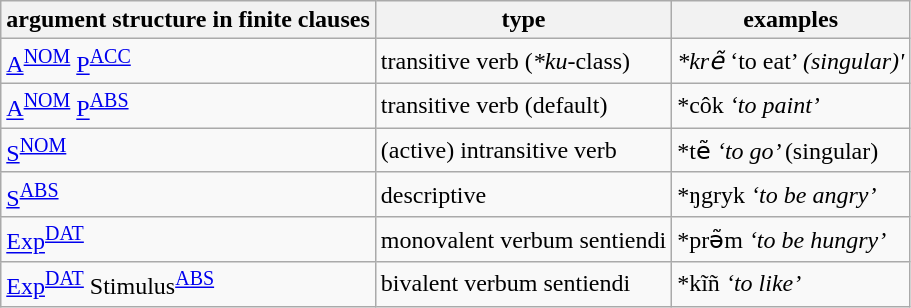<table class="wikitable">
<tr>
<th>argument structure in finite clauses</th>
<th>type</th>
<th>examples</th>
</tr>
<tr>
<td><a href='#'>A</a><sup><a href='#'>NOM</a></sup> <a href='#'>P</a><sup><a href='#'>ACC</a></sup></td>
<td>transitive verb (<em>*ku</em>-class)</td>
<td><em>*krẽ</em> ‘to eat’ <em>(singular)'</td>
</tr>
<tr>
<td><a href='#'>A</a><sup><a href='#'>NOM</a></sup> <a href='#'>P</a><sup><a href='#'>ABS</a></sup></td>
<td>transitive verb (default)</td>
<td></em>*côk<em> ‘to paint’</td>
</tr>
<tr>
<td><a href='#'>S</a><sup><a href='#'>NOM</a></sup></td>
<td>(active) intransitive verb</td>
<td></em>*tẽ<em> ‘to go’ </em>(singular)<em></td>
</tr>
<tr>
<td><a href='#'>S</a><sup><a href='#'>ABS</a></sup></td>
<td>descriptive</td>
<td></em>*ŋgryk<em> ‘to be angry’</td>
</tr>
<tr>
<td><a href='#'>Exp</a><sup><a href='#'>DAT</a></sup></td>
<td>monovalent </em>verbum sentiendi<em></td>
<td></em>*prə̃m<em> ‘to be hungry’</td>
</tr>
<tr>
<td><a href='#'>Exp</a><sup><a href='#'>DAT</a></sup> Stimulus<sup><a href='#'>ABS</a></sup></td>
<td>bivalent </em>verbum sentiendi<em></td>
<td></em>*kĩñ<em> ‘to like’</td>
</tr>
</table>
